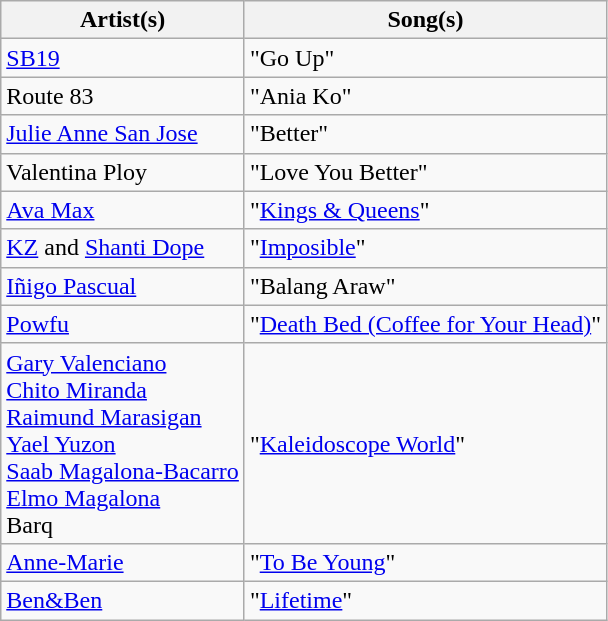<table class="wikitable plainrowheaders">
<tr>
<th scope="col">Artist(s)</th>
<th scope="col">Song(s)</th>
</tr>
<tr>
<td><a href='#'>SB19</a></td>
<td>"Go Up"</td>
</tr>
<tr>
<td>Route 83</td>
<td>"Ania Ko"</td>
</tr>
<tr>
<td><a href='#'>Julie Anne San Jose</a></td>
<td>"Better"</td>
</tr>
<tr>
<td>Valentina Ploy</td>
<td>"Love You Better"</td>
</tr>
<tr>
<td><a href='#'>Ava Max</a></td>
<td>"<a href='#'>Kings & Queens</a>"</td>
</tr>
<tr>
<td><a href='#'>KZ</a> and <a href='#'>Shanti Dope</a></td>
<td>"<a href='#'>Imposible</a>"</td>
</tr>
<tr>
<td><a href='#'>Iñigo Pascual</a></td>
<td>"Balang Araw"</td>
</tr>
<tr>
<td><a href='#'>Powfu</a></td>
<td>"<a href='#'>Death Bed (Coffee for Your Head)</a>"</td>
</tr>
<tr>
<td><a href='#'>Gary Valenciano</a><br><a href='#'>Chito Miranda</a><br><a href='#'>Raimund Marasigan</a><br><a href='#'>Yael Yuzon</a><br><a href='#'>Saab Magalona-Bacarro</a><br><a href='#'>Elmo Magalona</a><br>Barq</td>
<td>"<a href='#'>Kaleidoscope World</a>"</td>
</tr>
<tr>
<td><a href='#'>Anne-Marie</a></td>
<td>"<a href='#'>To Be Young</a>"</td>
</tr>
<tr>
<td><a href='#'>Ben&Ben</a></td>
<td>"<a href='#'>Lifetime</a>"</td>
</tr>
</table>
